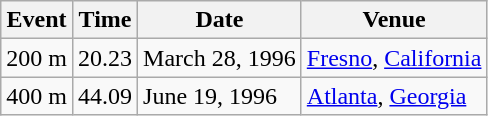<table class=wikitable>
<tr>
<th>Event</th>
<th>Time</th>
<th>Date</th>
<th>Venue</th>
</tr>
<tr>
<td>200 m</td>
<td>20.23</td>
<td>March 28, 1996</td>
<td><a href='#'>Fresno</a>, <a href='#'>California</a></td>
</tr>
<tr>
<td>400 m</td>
<td>44.09</td>
<td>June 19, 1996</td>
<td><a href='#'>Atlanta</a>, <a href='#'>Georgia</a></td>
</tr>
</table>
